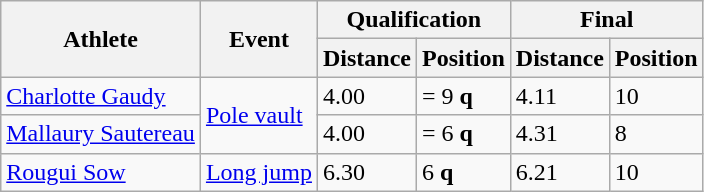<table class="wikitable">
<tr>
<th rowspan="2">Athlete</th>
<th rowspan="2">Event</th>
<th colspan="2">Qualification</th>
<th colspan="2">Final</th>
</tr>
<tr>
<th>Distance</th>
<th>Position</th>
<th>Distance</th>
<th>Position</th>
</tr>
<tr>
<td><a href='#'>Charlotte Gaudy</a></td>
<td rowspan="2"><a href='#'>Pole vault</a></td>
<td>4.00</td>
<td>= 9 <strong>q</strong></td>
<td>4.11</td>
<td>10</td>
</tr>
<tr>
<td><a href='#'>Mallaury Sautereau</a></td>
<td>4.00</td>
<td>= 6 <strong>q</strong></td>
<td>4.31</td>
<td>8</td>
</tr>
<tr>
<td><a href='#'>Rougui Sow</a></td>
<td><a href='#'>Long jump</a></td>
<td>6.30</td>
<td>6 <strong>q</strong></td>
<td>6.21</td>
<td>10</td>
</tr>
</table>
